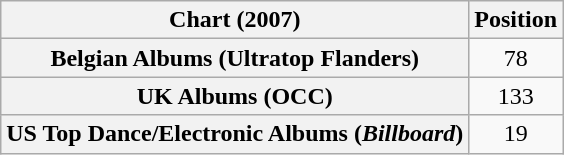<table class="wikitable sortable plainrowheaders" style="text-align:center">
<tr>
<th scope="col">Chart (2007)</th>
<th scope="col">Position</th>
</tr>
<tr>
<th scope="row">Belgian Albums (Ultratop Flanders)</th>
<td>78</td>
</tr>
<tr>
<th scope="row">UK Albums (OCC)</th>
<td>133</td>
</tr>
<tr>
<th scope="row">US Top Dance/Electronic Albums (<em>Billboard</em>)</th>
<td>19</td>
</tr>
</table>
